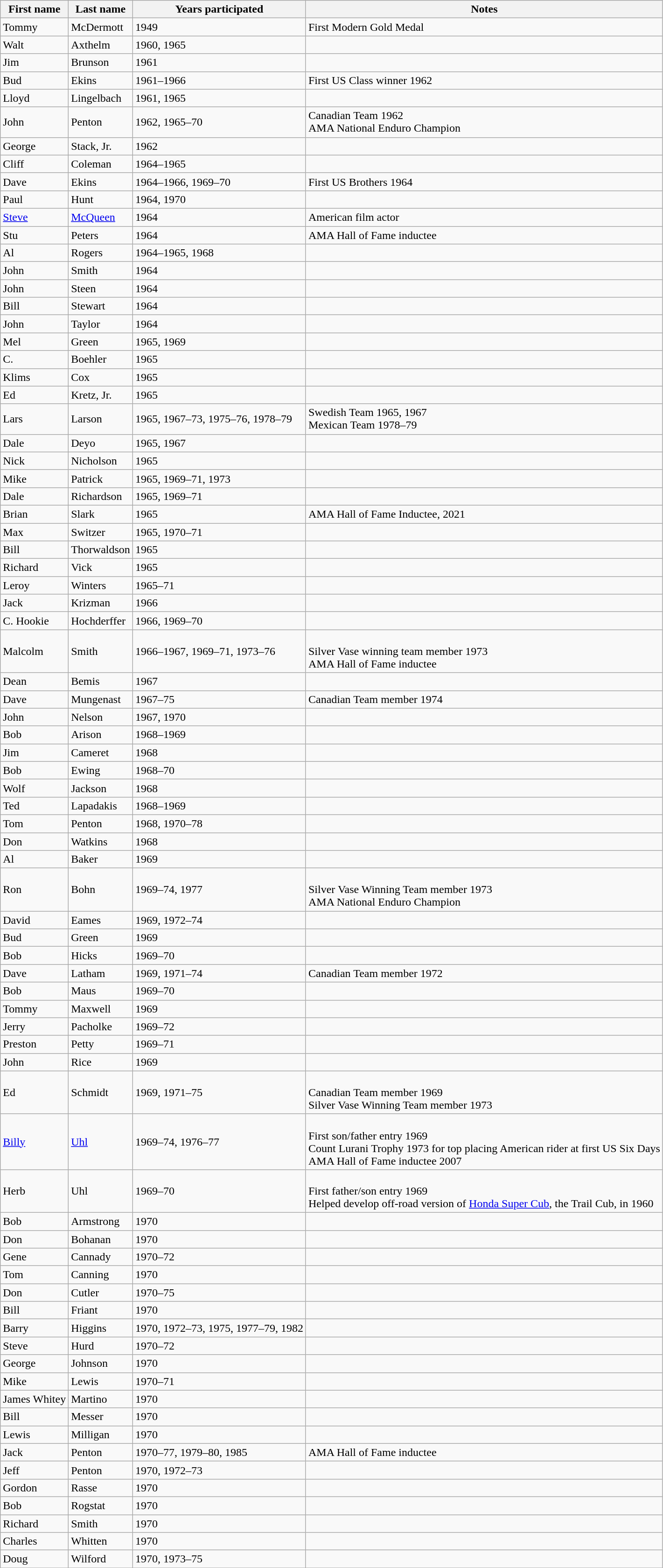<table class="wikitable sortable">
<tr>
<th>First name</th>
<th>Last name</th>
<th>Years participated</th>
<th>Notes</th>
</tr>
<tr>
<td>Tommy</td>
<td>McDermott</td>
<td>1949</td>
<td>First Modern Gold Medal</td>
</tr>
<tr>
<td>Walt</td>
<td>Axthelm</td>
<td>1960, 1965</td>
<td></td>
</tr>
<tr>
<td>Jim</td>
<td>Brunson</td>
<td>1961</td>
<td></td>
</tr>
<tr>
<td>Bud</td>
<td>Ekins</td>
<td>1961–1966</td>
<td>First US Class winner 1962</td>
</tr>
<tr>
<td>Lloyd</td>
<td>Lingelbach</td>
<td>1961, 1965</td>
<td></td>
</tr>
<tr>
<td>John</td>
<td>Penton</td>
<td>1962, 1965–70</td>
<td>Canadian Team 1962<br>AMA National Enduro Champion</td>
</tr>
<tr>
<td>George</td>
<td>Stack, Jr.</td>
<td>1962</td>
<td></td>
</tr>
<tr>
<td>Cliff</td>
<td>Coleman</td>
<td>1964–1965</td>
<td></td>
</tr>
<tr>
<td>Dave</td>
<td>Ekins</td>
<td>1964–1966, 1969–70</td>
<td>First US Brothers 1964</td>
</tr>
<tr>
<td>Paul</td>
<td>Hunt</td>
<td>1964, 1970</td>
<td></td>
</tr>
<tr>
<td><a href='#'>Steve</a></td>
<td><a href='#'>McQueen</a></td>
<td>1964</td>
<td>American film actor</td>
</tr>
<tr>
<td>Stu</td>
<td>Peters</td>
<td>1964</td>
<td>AMA Hall of Fame inductee</td>
</tr>
<tr>
<td>Al</td>
<td>Rogers</td>
<td>1964–1965, 1968</td>
<td></td>
</tr>
<tr>
<td>John</td>
<td>Smith</td>
<td>1964</td>
<td></td>
</tr>
<tr>
<td>John</td>
<td>Steen</td>
<td>1964</td>
<td></td>
</tr>
<tr>
<td>Bill</td>
<td>Stewart</td>
<td>1964</td>
<td></td>
</tr>
<tr>
<td>John</td>
<td>Taylor</td>
<td>1964</td>
<td></td>
</tr>
<tr>
<td>Mel</td>
<td>Green</td>
<td>1965, 1969</td>
<td></td>
</tr>
<tr>
<td>C.</td>
<td>Boehler</td>
<td>1965</td>
<td></td>
</tr>
<tr>
<td>Klims</td>
<td>Cox</td>
<td>1965</td>
<td></td>
</tr>
<tr>
<td>Ed</td>
<td>Kretz, Jr.</td>
<td>1965</td>
<td></td>
</tr>
<tr>
<td>Lars</td>
<td>Larson</td>
<td>1965, 1967–73, 1975–76, 1978–79</td>
<td>Swedish Team 1965, 1967<br>Mexican Team 1978–79</td>
</tr>
<tr>
<td>Dale</td>
<td>Deyo</td>
<td>1965, 1967</td>
<td></td>
</tr>
<tr>
<td>Nick</td>
<td>Nicholson</td>
<td>1965</td>
<td></td>
</tr>
<tr>
<td>Mike</td>
<td>Patrick</td>
<td>1965, 1969–71, 1973</td>
<td></td>
</tr>
<tr>
<td>Dale</td>
<td>Richardson</td>
<td>1965, 1969–71</td>
<td></td>
</tr>
<tr>
<td>Brian</td>
<td>Slark</td>
<td>1965</td>
<td>AMA Hall of Fame Inductee, 2021 </td>
</tr>
<tr>
<td>Max</td>
<td>Switzer</td>
<td>1965, 1970–71</td>
<td></td>
</tr>
<tr>
<td>Bill</td>
<td>Thorwaldson</td>
<td>1965</td>
<td></td>
</tr>
<tr>
<td>Richard</td>
<td>Vick</td>
<td>1965</td>
<td></td>
</tr>
<tr>
<td>Leroy</td>
<td>Winters</td>
<td>1965–71</td>
<td></td>
</tr>
<tr>
<td>Jack</td>
<td>Krizman</td>
<td>1966</td>
<td></td>
</tr>
<tr>
<td>C. Hookie</td>
<td>Hochderffer</td>
<td>1966, 1969–70</td>
<td></td>
</tr>
<tr>
<td>Malcolm</td>
<td>Smith</td>
<td>1966–1967, 1969–71, 1973–76</td>
<td><br>Silver Vase winning team member 1973<br>
AMA Hall of Fame inductee</td>
</tr>
<tr>
<td>Dean</td>
<td>Bemis</td>
<td>1967</td>
<td></td>
</tr>
<tr>
<td>Dave</td>
<td>Mungenast</td>
<td>1967–75</td>
<td>Canadian Team member 1974</td>
</tr>
<tr>
<td>John</td>
<td>Nelson</td>
<td>1967, 1970</td>
<td></td>
</tr>
<tr>
<td>Bob</td>
<td>Arison</td>
<td>1968–1969</td>
<td></td>
</tr>
<tr>
<td>Jim</td>
<td>Cameret</td>
<td>1968</td>
<td></td>
</tr>
<tr>
<td>Bob</td>
<td>Ewing</td>
<td>1968–70</td>
<td></td>
</tr>
<tr>
<td>Wolf</td>
<td>Jackson</td>
<td>1968</td>
<td></td>
</tr>
<tr>
<td>Ted</td>
<td>Lapadakis</td>
<td>1968–1969</td>
<td></td>
</tr>
<tr>
<td>Tom</td>
<td>Penton</td>
<td>1968, 1970–78</td>
<td></td>
</tr>
<tr>
<td>Don</td>
<td>Watkins</td>
<td>1968</td>
<td></td>
</tr>
<tr>
<td>Al</td>
<td>Baker</td>
<td>1969</td>
<td></td>
</tr>
<tr>
<td>Ron</td>
<td>Bohn</td>
<td>1969–74, 1977</td>
<td><br>Silver Vase Winning Team member 1973<br>
AMA National Enduro Champion</td>
</tr>
<tr>
<td>David</td>
<td>Eames</td>
<td>1969, 1972–74</td>
<td></td>
</tr>
<tr>
<td>Bud</td>
<td>Green</td>
<td>1969</td>
<td></td>
</tr>
<tr>
<td>Bob</td>
<td>Hicks</td>
<td>1969–70</td>
<td></td>
</tr>
<tr>
<td>Dave</td>
<td>Latham</td>
<td>1969, 1971–74</td>
<td>Canadian Team member 1972</td>
</tr>
<tr>
<td>Bob</td>
<td>Maus</td>
<td>1969–70</td>
<td></td>
</tr>
<tr>
<td>Tommy</td>
<td>Maxwell</td>
<td>1969</td>
<td></td>
</tr>
<tr>
<td>Jerry</td>
<td>Pacholke</td>
<td>1969–72</td>
<td></td>
</tr>
<tr>
<td>Preston</td>
<td>Petty</td>
<td>1969–71</td>
<td></td>
</tr>
<tr>
<td>John</td>
<td>Rice</td>
<td>1969</td>
<td></td>
</tr>
<tr>
<td>Ed</td>
<td>Schmidt</td>
<td>1969, 1971–75</td>
<td><br>Canadian Team member 1969<br>
Silver Vase Winning Team member 1973</td>
</tr>
<tr>
<td><a href='#'>Billy</a></td>
<td><a href='#'>Uhl</a></td>
<td>1969–74, 1976–77</td>
<td><br>First son/father entry 1969<br>
Count Lurani Trophy 1973 for top placing American rider at first US Six Days<br>
AMA Hall of Fame inductee 2007</td>
</tr>
<tr>
<td>Herb</td>
<td>Uhl</td>
<td>1969–70</td>
<td><br>First father/son entry 1969<br>
Helped develop off-road version of <a href='#'>Honda Super Cub</a>, the Trail Cub, in 1960</td>
</tr>
<tr>
<td>Bob</td>
<td>Armstrong</td>
<td>1970</td>
<td></td>
</tr>
<tr>
<td>Don</td>
<td>Bohanan</td>
<td>1970</td>
<td></td>
</tr>
<tr>
<td>Gene</td>
<td>Cannady</td>
<td>1970–72</td>
<td></td>
</tr>
<tr>
<td>Tom</td>
<td>Canning</td>
<td>1970</td>
<td></td>
</tr>
<tr>
<td>Don</td>
<td>Cutler</td>
<td>1970–75</td>
<td></td>
</tr>
<tr>
<td>Bill</td>
<td>Friant</td>
<td>1970</td>
<td></td>
</tr>
<tr>
<td>Barry</td>
<td>Higgins</td>
<td>1970, 1972–73, 1975, 1977–79, 1982</td>
<td></td>
</tr>
<tr>
<td>Steve</td>
<td>Hurd</td>
<td>1970–72</td>
<td></td>
</tr>
<tr>
<td>George</td>
<td>Johnson</td>
<td>1970</td>
<td></td>
</tr>
<tr>
<td>Mike</td>
<td>Lewis</td>
<td>1970–71</td>
<td></td>
</tr>
<tr>
<td>James Whitey</td>
<td>Martino</td>
<td>1970</td>
<td></td>
</tr>
<tr>
<td>Bill</td>
<td>Messer</td>
<td>1970</td>
<td></td>
</tr>
<tr>
<td>Lewis</td>
<td>Milligan</td>
<td>1970</td>
<td></td>
</tr>
<tr>
<td>Jack</td>
<td>Penton</td>
<td>1970–77, 1979–80, 1985</td>
<td>AMA Hall of Fame inductee</td>
</tr>
<tr>
<td>Jeff</td>
<td>Penton</td>
<td>1970, 1972–73</td>
<td></td>
</tr>
<tr>
<td>Gordon</td>
<td>Rasse</td>
<td>1970</td>
<td></td>
</tr>
<tr>
<td>Bob</td>
<td>Rogstat</td>
<td>1970</td>
<td></td>
</tr>
<tr>
<td>Richard</td>
<td>Smith</td>
<td>1970</td>
<td></td>
</tr>
<tr>
<td>Charles</td>
<td>Whitten</td>
<td>1970</td>
<td></td>
</tr>
<tr>
<td>Doug</td>
<td>Wilford</td>
<td>1970, 1973–75</td>
<td></td>
</tr>
<tr>
</tr>
</table>
